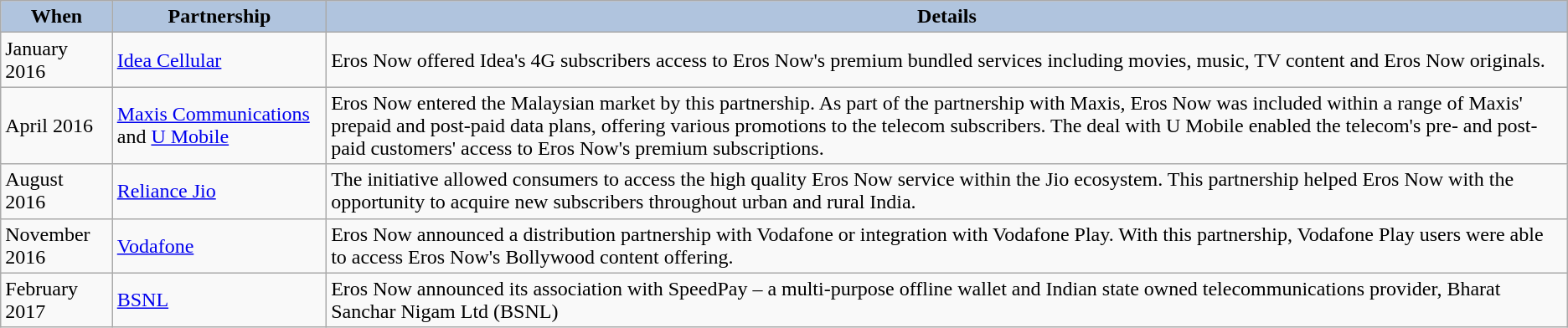<table class="wikitable" style="font-size:100%">
<tr style="text-align:center;">
<th style="text-align:center; background:#b0c4de;">When</th>
<th style="text-align:center; background:#b0c4de;">Partnership</th>
<th style="text-align:center; background:#b0c4de;">Details</th>
</tr>
<tr>
<td>January 2016</td>
<td><a href='#'>Idea Cellular</a></td>
<td>Eros Now offered Idea's 4G subscribers access to Eros Now's premium bundled services including movies, music, TV content and Eros Now originals.</td>
</tr>
<tr>
<td>April 2016</td>
<td><a href='#'>Maxis Communications</a> and <a href='#'>U Mobile</a></td>
<td>Eros Now entered the Malaysian market by this partnership. As part of the partnership with Maxis, Eros Now was included within a range of Maxis' prepaid and post-paid data plans, offering various promotions to the telecom subscribers. The deal with U Mobile enabled the telecom's pre- and post-paid customers' access to Eros Now's premium subscriptions.</td>
</tr>
<tr>
<td>August 2016</td>
<td><a href='#'>Reliance Jio</a></td>
<td>The initiative allowed consumers to access the high quality Eros Now service within the Jio ecosystem. This partnership helped Eros Now with the opportunity to acquire new subscribers throughout urban and rural India.</td>
</tr>
<tr>
<td>November 2016</td>
<td><a href='#'>Vodafone</a></td>
<td>Eros Now announced a distribution partnership with Vodafone or integration with Vodafone Play. With this partnership, Vodafone Play users were able to access Eros Now's Bollywood content offering.</td>
</tr>
<tr>
<td>February 2017</td>
<td><a href='#'>BSNL</a></td>
<td>Eros Now announced its association with SpeedPay – a multi-purpose offline wallet and Indian state owned telecommunications provider, Bharat Sanchar Nigam Ltd (BSNL) </td>
</tr>
</table>
